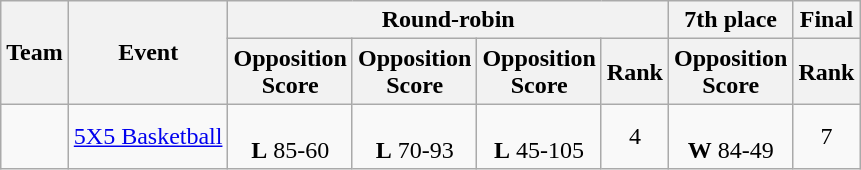<table class="wikitable">
<tr>
<th rowspan="2">Team</th>
<th rowspan="2">Event</th>
<th colspan="4">Round-robin</th>
<th>7th place</th>
<th>Final</th>
</tr>
<tr>
<th>Opposition<br>Score</th>
<th>Opposition<br>Score</th>
<th>Opposition<br>Score</th>
<th>Rank</th>
<th>Opposition<br>Score</th>
<th>Rank</th>
</tr>
<tr align="center">
<td></td>
<td align="left"><a href='#'>5X5 Basketball</a></td>
<td><br><strong>L</strong> 85-60</td>
<td><br><strong>L</strong> 70-93</td>
<td><br><strong>L</strong> 45-105</td>
<td>4</td>
<td><br><strong>W</strong> 84-49</td>
<td>7</td>
</tr>
</table>
